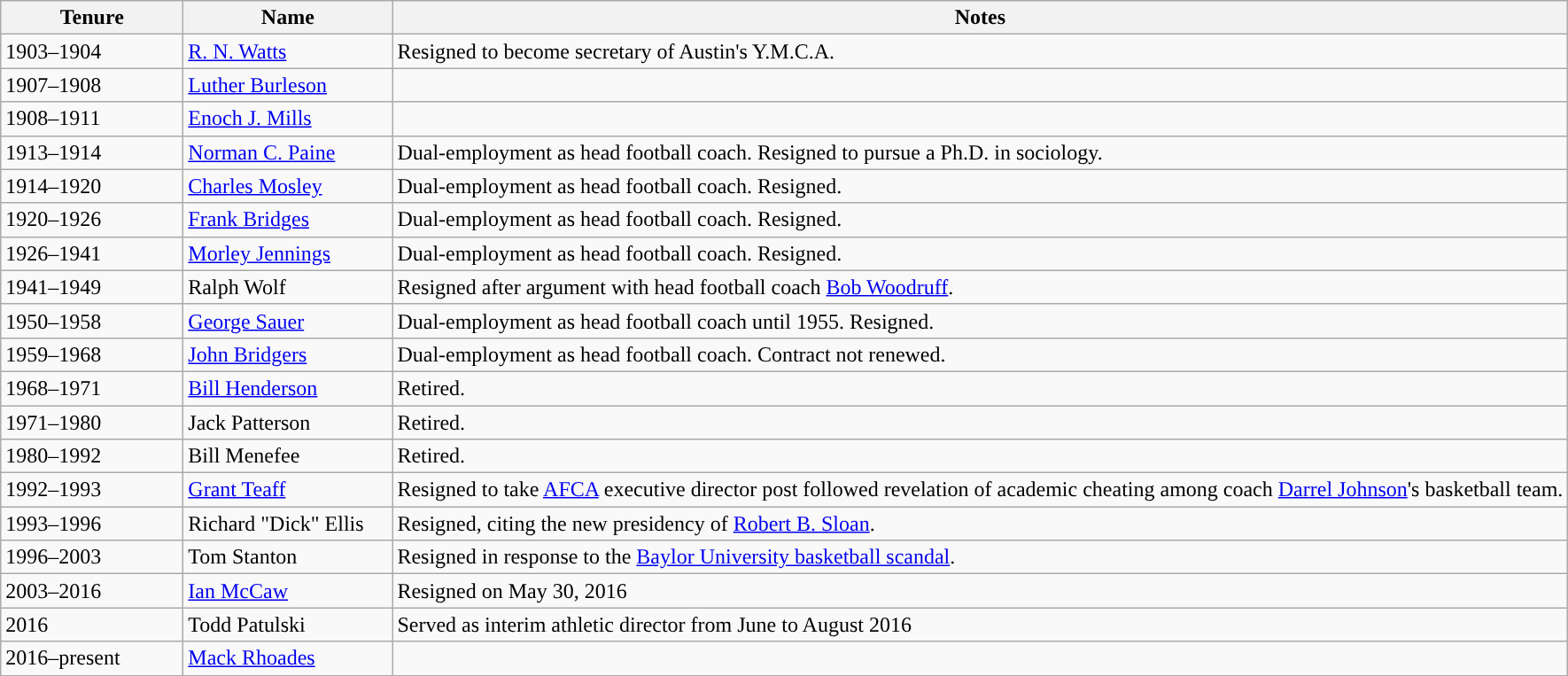<table class="wikitable">
<tr>
<th width=130px>Tenure</th>
<th width=150px>Name</th>
<th width=px>Notes</th>
</tr>
<tr>
<td>1903–1904</td>
<td><a href='#'>R. N. Watts</a></td>
<td>Resigned to become secretary of Austin's Y.M.C.A.</td>
</tr>
<tr>
<td>1907–1908</td>
<td><a href='#'>Luther Burleson</a></td>
<td></td>
</tr>
<tr>
<td>1908–1911</td>
<td><a href='#'>Enoch J. Mills</a></td>
<td></td>
</tr>
<tr>
<td>1913–1914</td>
<td><a href='#'>Norman C. Paine</a></td>
<td>Dual-employment as head football coach. Resigned to pursue a Ph.D. in sociology.</td>
</tr>
<tr>
<td>1914–1920</td>
<td><a href='#'>Charles Mosley</a></td>
<td>Dual-employment as head football coach. Resigned.</td>
</tr>
<tr>
<td>1920–1926</td>
<td><a href='#'>Frank Bridges</a></td>
<td>Dual-employment as head football coach. Resigned.</td>
</tr>
<tr>
<td>1926–1941</td>
<td><a href='#'>Morley Jennings</a></td>
<td>Dual-employment as head football coach. Resigned.</td>
</tr>
<tr>
<td>1941–1949</td>
<td>Ralph Wolf</td>
<td>Resigned after argument with head football coach <a href='#'>Bob Woodruff</a>.</td>
</tr>
<tr>
<td>1950–1958</td>
<td><a href='#'>George Sauer</a></td>
<td>Dual-employment as head football coach until 1955. Resigned.</td>
</tr>
<tr>
<td>1959–1968</td>
<td><a href='#'>John Bridgers</a></td>
<td>Dual-employment as head football coach. Contract not renewed.</td>
</tr>
<tr>
<td>1968–1971</td>
<td><a href='#'>Bill Henderson</a></td>
<td>Retired.</td>
</tr>
<tr>
<td>1971–1980</td>
<td>Jack Patterson</td>
<td>Retired.</td>
</tr>
<tr>
<td>1980–1992</td>
<td>Bill Menefee</td>
<td>Retired.</td>
</tr>
<tr>
<td>1992–1993</td>
<td><a href='#'>Grant Teaff</a></td>
<td>Resigned to take <a href='#'>AFCA</a> executive director post followed revelation of academic cheating among coach <a href='#'>Darrel Johnson</a>'s basketball team.</td>
</tr>
<tr>
<td>1993–1996</td>
<td>Richard "Dick" Ellis</td>
<td>Resigned, citing the new presidency of <a href='#'>Robert B. Sloan</a>.</td>
</tr>
<tr>
<td>1996–2003</td>
<td>Tom Stanton</td>
<td>Resigned in response to the <a href='#'>Baylor University basketball scandal</a>.</td>
</tr>
<tr>
<td>2003–2016</td>
<td><a href='#'>Ian McCaw</a></td>
<td>Resigned on May 30, 2016</td>
</tr>
<tr>
<td>2016</td>
<td>Todd Patulski</td>
<td>Served as interim athletic director from June to August 2016</td>
</tr>
<tr>
<td>2016–present</td>
<td><a href='#'>Mack Rhoades</a></td>
<td></td>
</tr>
</table>
